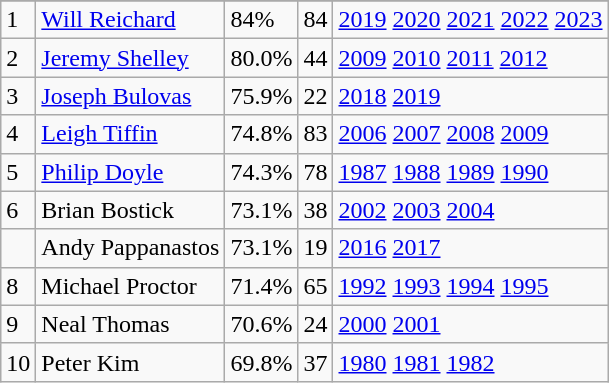<table class="wikitable">
<tr>
</tr>
<tr>
<td>1</td>
<td><a href='#'>Will Reichard</a></td>
<td><abbr>84%</abbr></td>
<td>84</td>
<td><a href='#'>2019</a> <a href='#'>2020</a> <a href='#'>2021</a> <a href='#'>2022</a> <a href='#'>2023</a></td>
</tr>
<tr>
<td>2</td>
<td><a href='#'>Jeremy Shelley</a></td>
<td><abbr>80.0%</abbr></td>
<td>44</td>
<td><a href='#'>2009</a> <a href='#'>2010</a> <a href='#'>2011</a> <a href='#'>2012</a></td>
</tr>
<tr>
<td>3</td>
<td><a href='#'>Joseph Bulovas</a></td>
<td><abbr>75.9%</abbr></td>
<td>22</td>
<td><a href='#'>2018</a> <a href='#'>2019</a></td>
</tr>
<tr>
<td>4</td>
<td><a href='#'>Leigh Tiffin</a></td>
<td><abbr>74.8%</abbr></td>
<td>83</td>
<td><a href='#'>2006</a> <a href='#'>2007</a> <a href='#'>2008</a> <a href='#'>2009</a></td>
</tr>
<tr>
<td>5</td>
<td><a href='#'>Philip Doyle</a></td>
<td><abbr>74.3%</abbr></td>
<td>78</td>
<td><a href='#'>1987</a> <a href='#'>1988</a> <a href='#'>1989</a> <a href='#'>1990</a></td>
</tr>
<tr>
<td>6</td>
<td>Brian Bostick</td>
<td><abbr>73.1%</abbr></td>
<td>38</td>
<td><a href='#'>2002</a> <a href='#'>2003</a> <a href='#'>2004</a></td>
</tr>
<tr>
<td></td>
<td>Andy Pappanastos</td>
<td><abbr>73.1%</abbr></td>
<td>19</td>
<td><a href='#'>2016</a> <a href='#'>2017</a></td>
</tr>
<tr>
<td>8</td>
<td>Michael Proctor</td>
<td><abbr>71.4%</abbr></td>
<td>65</td>
<td><a href='#'>1992</a> <a href='#'>1993</a> <a href='#'>1994</a> <a href='#'>1995</a></td>
</tr>
<tr>
<td>9</td>
<td>Neal Thomas</td>
<td><abbr>70.6%</abbr></td>
<td>24</td>
<td><a href='#'>2000</a> <a href='#'>2001</a></td>
</tr>
<tr>
<td>10</td>
<td>Peter Kim</td>
<td><abbr>69.8%</abbr></td>
<td>37</td>
<td><a href='#'>1980</a> <a href='#'>1981</a> <a href='#'>1982</a></td>
</tr>
</table>
